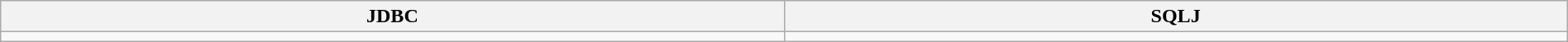<table class="wikitable" style="width:100%">
<tr>
<th width=50%>JDBC</th>
<th width=50%>SQLJ</th>
</tr>
<tr style="vertical-align:top">
<td></td>
<td></td>
</tr>
</table>
